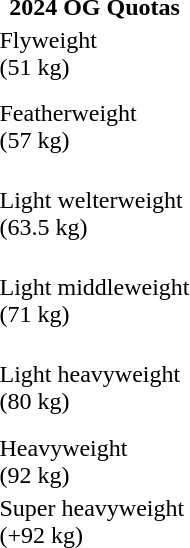<table>
<tr>
<th rowspan=46></th>
<th>2024 OG Quotas</th>
</tr>
<tr>
<td rowspan=2>Flyweight<br>(51 kg) </td>
<td rowspan=2></td>
<td rowspan=2></td>
<td></td>
<td rowspan=2><br></td>
</tr>
<tr>
<td></td>
</tr>
<tr>
<td rowspan=2>Featherweight<br>(57 kg) </td>
<td rowspan=2></td>
<td rowspan=2></td>
<td></td>
<td align=left rowspan=2><br><br><br></td>
</tr>
<tr>
<td></td>
</tr>
<tr>
<td rowspan=2>Light welterweight<br>(63.5 kg) </td>
<td rowspan=2></td>
<td rowspan=2></td>
<td></td>
<td align=left rowspan=2><br><br><br></td>
</tr>
<tr>
<td></td>
</tr>
<tr>
<td rowspan=2>Light middleweight<br>(71 kg) </td>
<td rowspan=2></td>
<td rowspan=2></td>
<td></td>
<td align=left rowspan=2><br><br><br></td>
</tr>
<tr>
<td></td>
</tr>
<tr>
<td rowspan=2>Light heavyweight<br>(80 kg) </td>
<td rowspan=2></td>
<td rowspan=2></td>
<td></td>
<td align=left rowspan=2><br><br><br></td>
</tr>
<tr>
<td></td>
</tr>
<tr>
<td rowspan=2>Heavyweight<br>(92 kg) </td>
<td rowspan=2></td>
<td rowspan=2></td>
<td></td>
<td rowspan=2><br></td>
</tr>
<tr>
<td></td>
</tr>
<tr>
<td rowspan=2>Super heavyweight<br>(+92 kg) </td>
<td rowspan=2></td>
<td rowspan=2></td>
<td></td>
<td rowspan=2><br></td>
</tr>
<tr>
<td></td>
</tr>
</table>
